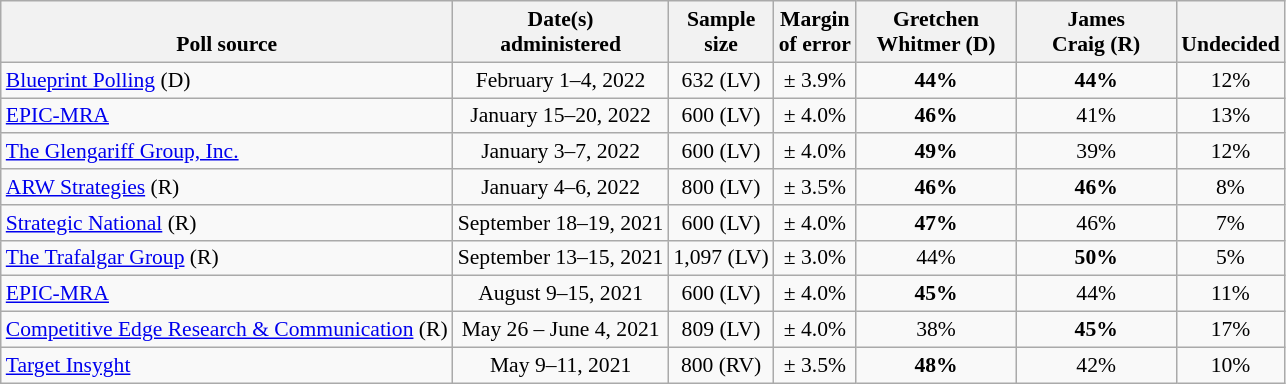<table class="wikitable" style="font-size:90%;text-align:center;">
<tr valign=bottom>
<th>Poll source</th>
<th>Date(s)<br>administered</th>
<th>Sample<br>size</th>
<th>Margin<br>of error</th>
<th style="width:100px;">Gretchen<br>Whitmer (D)</th>
<th style="width:100px;">James<br>Craig (R)</th>
<th>Undecided</th>
</tr>
<tr>
<td style="text-align:left;"><a href='#'>Blueprint Polling</a> (D)</td>
<td>February 1–4, 2022</td>
<td>632 (LV)</td>
<td>± 3.9%</td>
<td><strong>44%</strong></td>
<td><strong>44%</strong></td>
<td>12%</td>
</tr>
<tr>
<td style="text-align:left;"><a href='#'>EPIC-MRA</a></td>
<td>January 15–20, 2022</td>
<td>600 (LV)</td>
<td>± 4.0%</td>
<td><strong>46%</strong></td>
<td>41%</td>
<td>13%</td>
</tr>
<tr>
<td style="text-align:left;"><a href='#'>The Glengariff Group, Inc.</a></td>
<td>January 3–7, 2022</td>
<td>600 (LV)</td>
<td>± 4.0%</td>
<td><strong>49%</strong></td>
<td>39%</td>
<td>12%</td>
</tr>
<tr>
<td style="text-align:left;"><a href='#'>ARW Strategies</a> (R)</td>
<td>January 4–6, 2022</td>
<td>800 (LV)</td>
<td>± 3.5%</td>
<td><strong>46%</strong></td>
<td><strong>46%</strong></td>
<td>8%</td>
</tr>
<tr>
<td style="text-align:left;"><a href='#'>Strategic National</a> (R)</td>
<td>September 18–19, 2021</td>
<td>600 (LV)</td>
<td>± 4.0%</td>
<td><strong>47%</strong></td>
<td>46%</td>
<td>7%</td>
</tr>
<tr>
<td style="text-align:left;"><a href='#'>The Trafalgar Group</a> (R)</td>
<td>September 13–15, 2021</td>
<td>1,097 (LV)</td>
<td>± 3.0%</td>
<td>44%</td>
<td><strong>50%</strong></td>
<td>5%</td>
</tr>
<tr>
<td style="text-align:left;"><a href='#'>EPIC-MRA</a></td>
<td>August 9–15, 2021</td>
<td>600 (LV)</td>
<td>± 4.0%</td>
<td><strong>45%</strong></td>
<td>44%</td>
<td>11%</td>
</tr>
<tr>
<td style="text-align:left;"><a href='#'>Competitive Edge Research & Communication</a> (R)</td>
<td>May 26 – June 4, 2021</td>
<td>809 (LV)</td>
<td>± 4.0%</td>
<td>38%</td>
<td><strong>45%</strong></td>
<td>17%</td>
</tr>
<tr>
<td style="text-align:left;"><a href='#'>Target Insyght</a></td>
<td>May 9–11, 2021</td>
<td>800 (RV)</td>
<td>± 3.5%</td>
<td><strong>48%</strong></td>
<td>42%</td>
<td>10%</td>
</tr>
</table>
